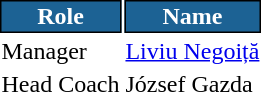<table class="toccolours">
<tr>
<th style="background:#1c6294;color:#FFFFFF;border:1px solid #000000">Role</th>
<th style="background:#1c6294;color:#FFFFFF;border:1px solid #000000">Name</th>
</tr>
<tr>
<td>Manager</td>
<td> <a href='#'>Liviu Negoiță</a></td>
</tr>
<tr>
<td>Head Coach</td>
<td> József Gazda</td>
</tr>
</table>
